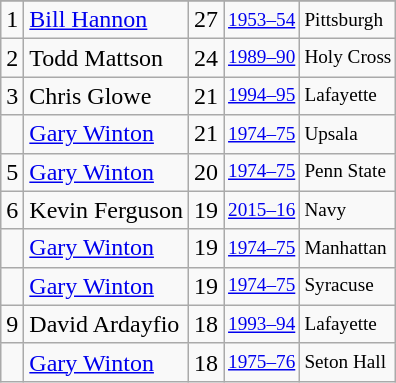<table class="wikitable">
<tr>
</tr>
<tr>
<td>1</td>
<td><a href='#'>Bill Hannon</a></td>
<td>27</td>
<td style="font-size:80%;"><a href='#'>1953–54</a></td>
<td style="font-size:80%;">Pittsburgh</td>
</tr>
<tr>
<td>2</td>
<td>Todd Mattson</td>
<td>24</td>
<td style="font-size:80%;"><a href='#'>1989–90</a></td>
<td style="font-size:80%;">Holy Cross</td>
</tr>
<tr>
<td>3</td>
<td>Chris Glowe</td>
<td>21</td>
<td style="font-size:80%;"><a href='#'>1994–95</a></td>
<td style="font-size:80%;">Lafayette</td>
</tr>
<tr>
<td></td>
<td><a href='#'>Gary Winton</a></td>
<td>21</td>
<td style="font-size:80%;"><a href='#'>1974–75</a></td>
<td style="font-size:80%;">Upsala</td>
</tr>
<tr>
<td>5</td>
<td><a href='#'>Gary Winton</a></td>
<td>20</td>
<td style="font-size:80%;"><a href='#'>1974–75</a></td>
<td style="font-size:80%;">Penn State</td>
</tr>
<tr>
<td>6</td>
<td>Kevin Ferguson</td>
<td>19</td>
<td style="font-size:80%;"><a href='#'>2015–16</a></td>
<td style="font-size:80%;">Navy</td>
</tr>
<tr>
<td></td>
<td><a href='#'>Gary Winton</a></td>
<td>19</td>
<td style="font-size:80%;"><a href='#'>1974–75</a></td>
<td style="font-size:80%;">Manhattan</td>
</tr>
<tr>
<td></td>
<td><a href='#'>Gary Winton</a></td>
<td>19</td>
<td style="font-size:80%;"><a href='#'>1974–75</a></td>
<td style="font-size:80%;">Syracuse</td>
</tr>
<tr>
<td>9</td>
<td>David Ardayfio</td>
<td>18</td>
<td style="font-size:80%;"><a href='#'>1993–94</a></td>
<td style="font-size:80%;">Lafayette</td>
</tr>
<tr>
<td></td>
<td><a href='#'>Gary Winton</a></td>
<td>18</td>
<td style="font-size:80%;"><a href='#'>1975–76</a></td>
<td style="font-size:80%;">Seton Hall</td>
</tr>
</table>
